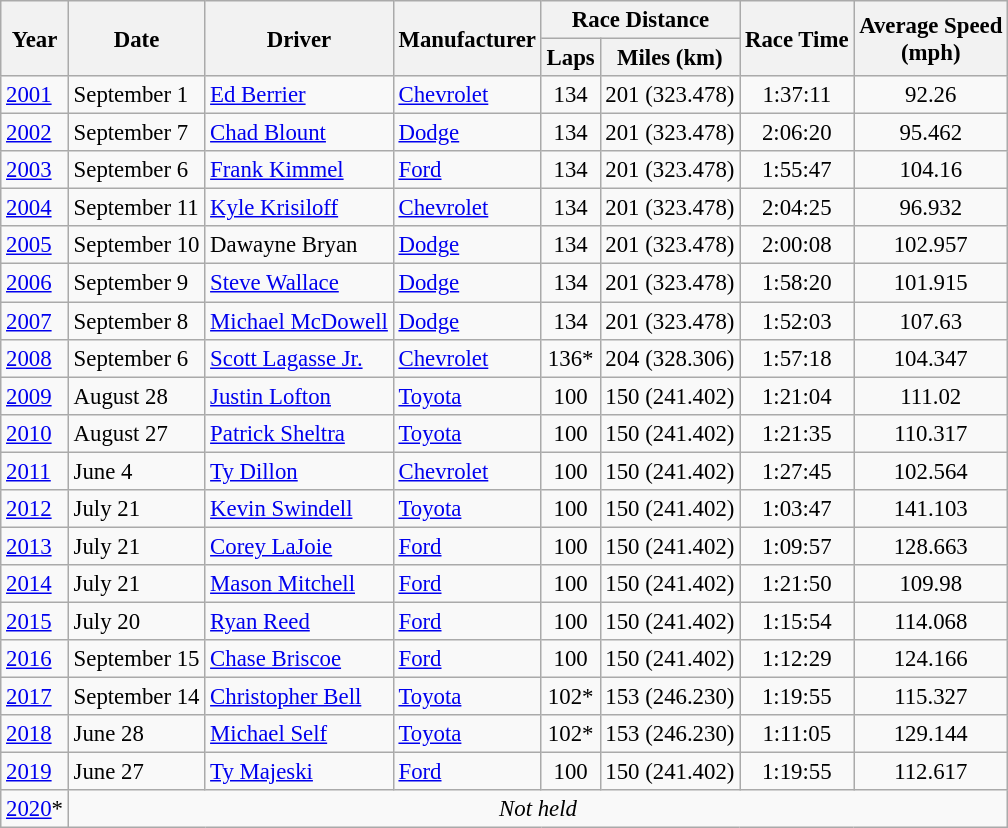<table class="wikitable" style="font-size: 95%;">
<tr>
<th rowspan="2">Year</th>
<th rowspan="2">Date</th>
<th rowspan="2">Driver</th>
<th rowspan="2">Manufacturer</th>
<th colspan="2">Race Distance</th>
<th rowspan="2">Race Time</th>
<th rowspan="2">Average Speed<br>(mph)</th>
</tr>
<tr>
<th>Laps</th>
<th>Miles (km)</th>
</tr>
<tr>
<td><a href='#'>2001</a></td>
<td>September 1</td>
<td><a href='#'>Ed Berrier</a></td>
<td><a href='#'>Chevrolet</a></td>
<td align="center">134</td>
<td align="center">201 (323.478)</td>
<td align="center">1:37:11</td>
<td align="center">92.26</td>
</tr>
<tr>
<td><a href='#'>2002</a></td>
<td>September 7</td>
<td><a href='#'>Chad Blount</a></td>
<td><a href='#'>Dodge</a></td>
<td align="center">134</td>
<td align="center">201 (323.478)</td>
<td align="center">2:06:20</td>
<td align="center">95.462</td>
</tr>
<tr>
<td><a href='#'>2003</a></td>
<td>September 6</td>
<td><a href='#'>Frank Kimmel</a></td>
<td><a href='#'>Ford</a></td>
<td align="center">134</td>
<td align="center">201 (323.478)</td>
<td align="center">1:55:47</td>
<td align="center">104.16</td>
</tr>
<tr>
<td><a href='#'>2004</a></td>
<td>September 11</td>
<td><a href='#'>Kyle Krisiloff</a></td>
<td><a href='#'>Chevrolet</a></td>
<td align="center">134</td>
<td align="center">201 (323.478)</td>
<td align="center">2:04:25</td>
<td align="center">96.932</td>
</tr>
<tr>
<td><a href='#'>2005</a></td>
<td>September 10</td>
<td>Dawayne Bryan</td>
<td><a href='#'>Dodge</a></td>
<td align="center">134</td>
<td align="center">201 (323.478)</td>
<td align="center">2:00:08</td>
<td align="center">102.957</td>
</tr>
<tr>
<td><a href='#'>2006</a></td>
<td>September 9</td>
<td><a href='#'>Steve Wallace</a></td>
<td><a href='#'>Dodge</a></td>
<td align="center">134</td>
<td align="center">201 (323.478)</td>
<td align="center">1:58:20</td>
<td align="center">101.915</td>
</tr>
<tr>
<td><a href='#'>2007</a></td>
<td>September 8</td>
<td><a href='#'>Michael McDowell</a></td>
<td><a href='#'>Dodge</a></td>
<td align="center">134</td>
<td align="center">201 (323.478)</td>
<td align="center">1:52:03</td>
<td align="center">107.63</td>
</tr>
<tr>
<td><a href='#'>2008</a></td>
<td>September 6</td>
<td><a href='#'>Scott Lagasse Jr.</a></td>
<td><a href='#'>Chevrolet</a></td>
<td align="center">136*</td>
<td align="center">204 (328.306)</td>
<td align="center">1:57:18</td>
<td align="center">104.347</td>
</tr>
<tr>
<td><a href='#'>2009</a></td>
<td>August 28</td>
<td><a href='#'>Justin Lofton</a></td>
<td><a href='#'>Toyota</a></td>
<td align="center">100</td>
<td align="center">150 (241.402)</td>
<td align="center">1:21:04</td>
<td align="center">111.02</td>
</tr>
<tr>
<td><a href='#'>2010</a></td>
<td>August 27</td>
<td><a href='#'>Patrick Sheltra</a></td>
<td><a href='#'>Toyota</a></td>
<td align="center">100</td>
<td align="center">150 (241.402)</td>
<td align="center">1:21:35</td>
<td align="center">110.317</td>
</tr>
<tr>
<td><a href='#'>2011</a></td>
<td>June 4</td>
<td><a href='#'>Ty Dillon</a></td>
<td><a href='#'>Chevrolet</a></td>
<td align="center">100</td>
<td align="center">150 (241.402)</td>
<td align="center">1:27:45</td>
<td align="center">102.564</td>
</tr>
<tr>
<td><a href='#'>2012</a></td>
<td>July 21</td>
<td><a href='#'>Kevin Swindell</a></td>
<td><a href='#'>Toyota</a></td>
<td align="center">100</td>
<td align="center">150 (241.402)</td>
<td align="center">1:03:47</td>
<td align="center">141.103</td>
</tr>
<tr>
<td><a href='#'>2013</a></td>
<td>July 21</td>
<td><a href='#'>Corey LaJoie</a></td>
<td><a href='#'>Ford</a></td>
<td align="center">100</td>
<td align="center">150 (241.402)</td>
<td align="center">1:09:57</td>
<td align="center">128.663</td>
</tr>
<tr>
<td><a href='#'>2014</a></td>
<td>July 21</td>
<td><a href='#'>Mason Mitchell</a></td>
<td><a href='#'>Ford</a></td>
<td align="center">100</td>
<td align="center">150 (241.402)</td>
<td align="center">1:21:50</td>
<td align="center">109.98</td>
</tr>
<tr>
<td><a href='#'>2015</a></td>
<td>July 20</td>
<td><a href='#'>Ryan Reed</a></td>
<td><a href='#'>Ford</a></td>
<td align="center">100</td>
<td align="center">150 (241.402)</td>
<td align="center">1:15:54</td>
<td align="center">114.068</td>
</tr>
<tr>
<td><a href='#'>2016</a></td>
<td>September 15</td>
<td><a href='#'>Chase Briscoe</a></td>
<td><a href='#'>Ford</a></td>
<td align="center">100</td>
<td align="center">150 (241.402)</td>
<td align="center">1:12:29</td>
<td align="center">124.166</td>
</tr>
<tr>
<td><a href='#'>2017</a></td>
<td>September 14</td>
<td><a href='#'>Christopher Bell</a></td>
<td><a href='#'>Toyota</a></td>
<td align="center">102*</td>
<td align="center">153 (246.230)</td>
<td align="center">1:19:55</td>
<td align="center">115.327</td>
</tr>
<tr>
<td><a href='#'>2018</a></td>
<td>June 28</td>
<td><a href='#'>Michael Self</a></td>
<td><a href='#'>Toyota</a></td>
<td align="center">102*</td>
<td align="center">153 (246.230)</td>
<td align="center">1:11:05</td>
<td align="center">129.144</td>
</tr>
<tr>
<td><a href='#'>2019</a></td>
<td>June 27</td>
<td><a href='#'>Ty Majeski</a></td>
<td><a href='#'>Ford</a></td>
<td align="center">100</td>
<td align="center">150 (241.402)</td>
<td align="center">1:19:55</td>
<td align="center">112.617</td>
</tr>
<tr>
<td><a href='#'>2020</a>*</td>
<td colspan=10 align=center><em>Not held</em></td>
</tr>
</table>
